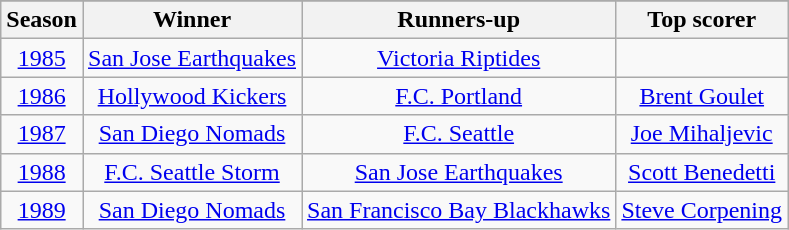<table class="wikitable sortable" style="text-align: center;">
<tr>
</tr>
<tr>
<th>Season</th>
<th>Winner</th>
<th>Runners-up</th>
<th>Top scorer</th>
</tr>
<tr>
<td><a href='#'>1985</a></td>
<td><a href='#'>San Jose Earthquakes</a></td>
<td><a href='#'>Victoria Riptides</a></td>
<td></td>
</tr>
<tr>
<td><a href='#'>1986</a></td>
<td><a href='#'>Hollywood Kickers</a></td>
<td><a href='#'>F.C. Portland</a></td>
<td><a href='#'>Brent Goulet</a></td>
</tr>
<tr>
<td><a href='#'>1987</a></td>
<td><a href='#'>San Diego Nomads</a></td>
<td><a href='#'>F.C. Seattle</a></td>
<td><a href='#'>Joe Mihaljevic</a></td>
</tr>
<tr>
<td><a href='#'>1988</a></td>
<td><a href='#'>F.C. Seattle Storm</a></td>
<td><a href='#'>San Jose Earthquakes</a></td>
<td><a href='#'>Scott Benedetti</a></td>
</tr>
<tr>
<td><a href='#'>1989</a></td>
<td><a href='#'>San Diego Nomads</a></td>
<td><a href='#'>San Francisco Bay Blackhawks</a></td>
<td><a href='#'>Steve Corpening</a></td>
</tr>
</table>
